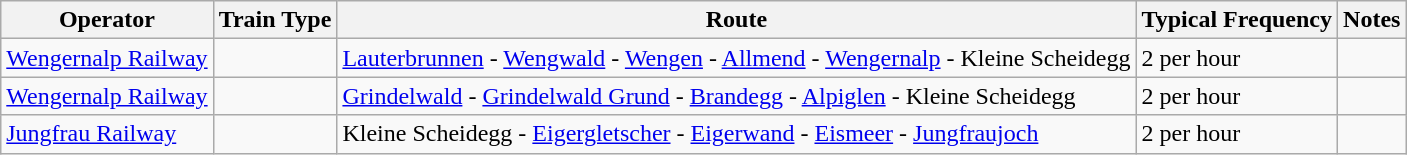<table class="wikitable vatop">
<tr>
<th>Operator</th>
<th>Train Type</th>
<th>Route</th>
<th>Typical Frequency</th>
<th>Notes</th>
</tr>
<tr>
<td><a href='#'>Wengernalp Railway</a></td>
<td></td>
<td><a href='#'>Lauterbrunnen</a> - <a href='#'>Wengwald</a> - <a href='#'>Wengen</a> - <a href='#'>Allmend</a> - <a href='#'>Wengernalp</a> - Kleine Scheidegg</td>
<td>2 per hour</td>
<td></td>
</tr>
<tr>
<td><a href='#'>Wengernalp Railway</a></td>
<td></td>
<td><a href='#'>Grindelwald</a> - <a href='#'>Grindelwald Grund</a> - <a href='#'>Brandegg</a> - <a href='#'>Alpiglen</a> - Kleine Scheidegg</td>
<td>2 per hour</td>
<td></td>
</tr>
<tr>
<td><a href='#'>Jungfrau Railway</a></td>
<td></td>
<td>Kleine Scheidegg - <a href='#'>Eigergletscher</a> - <a href='#'>Eigerwand</a> - <a href='#'>Eismeer</a> - <a href='#'>Jungfraujoch</a></td>
<td>2 per hour</td>
<td></td>
</tr>
</table>
